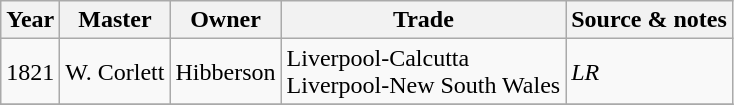<table class="sortable wikitable">
<tr>
<th>Year</th>
<th>Master</th>
<th>Owner</th>
<th>Trade</th>
<th>Source & notes</th>
</tr>
<tr>
<td>1821</td>
<td>W. Corlett</td>
<td>Hibberson</td>
<td>Liverpool-Calcutta<br>Liverpool-New South Wales</td>
<td><em>LR</em></td>
</tr>
<tr>
</tr>
</table>
